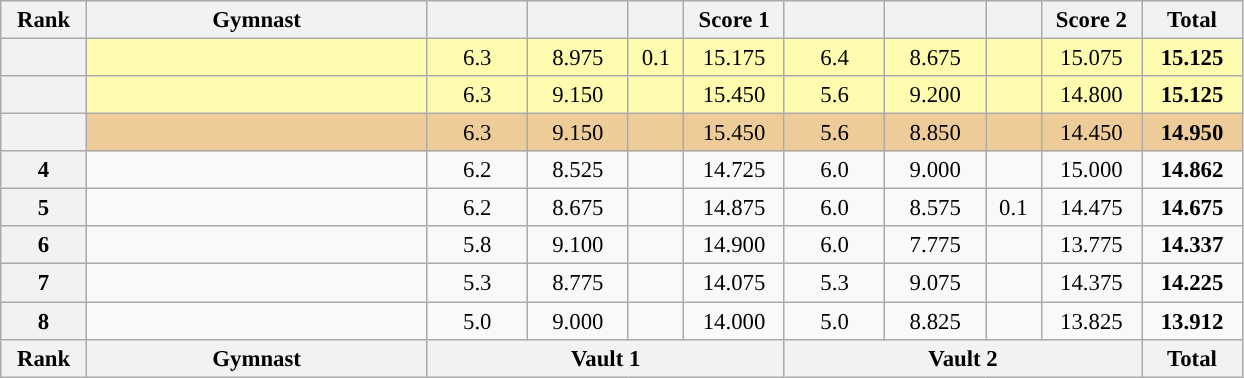<table class="wikitable sortable" style="text-align:center; font-size:95%">
<tr>
<th scope="col" style="width:50px;">Rank</th>
<th scope="col" style="width:220px;">Gymnast</th>
<th scope="col" style="width:60px"></th>
<th scope="col" style="width:60px;"></th>
<th scope="col" style="width:30px;"></th>
<th scope="col" style="width:60px;">Score 1</th>
<th scope="col" style="width:60px"></th>
<th scope="col" style="width:60px;"></th>
<th scope="col" style="width:30px;"></th>
<th scope="col" style="width:60px;">Score 2</th>
<th scope="col" style="width:60px">Total</th>
</tr>
<tr style="background:#fffcaf;">
<th scope=row style="text-align:center"></th>
<td style="text-align:left;"></td>
<td>6.3</td>
<td>8.975</td>
<td>0.1</td>
<td>15.175</td>
<td>6.4</td>
<td>8.675</td>
<td></td>
<td>15.075</td>
<td><strong>15.125</strong></td>
</tr>
<tr style="background:#fffcaf;">
<th scope=row style="text-align:center"></th>
<td style="text-align:left;"></td>
<td>6.3</td>
<td>9.150</td>
<td></td>
<td>15.450</td>
<td>5.6</td>
<td>9.200</td>
<td></td>
<td>14.800</td>
<td><strong>15.125</strong></td>
</tr>
<tr style="background:#ec9;">
<th scope=row style="text-align:center"></th>
<td style="text-align:left;"></td>
<td>6.3</td>
<td>9.150</td>
<td></td>
<td>15.450</td>
<td>5.6</td>
<td>8.850</td>
<td></td>
<td>14.450</td>
<td><strong>14.950</strong></td>
</tr>
<tr>
<th scope=row style="text-align:center">4</th>
<td style="text-align:left;"></td>
<td>6.2</td>
<td>8.525</td>
<td></td>
<td>14.725</td>
<td>6.0</td>
<td>9.000</td>
<td></td>
<td>15.000</td>
<td><strong>14.862</strong></td>
</tr>
<tr>
<th scope=row style="text-align:center">5</th>
<td style="text-align:left;"></td>
<td>6.2</td>
<td>8.675</td>
<td></td>
<td>14.875</td>
<td>6.0</td>
<td>8.575</td>
<td>0.1</td>
<td>14.475</td>
<td><strong>14.675</strong></td>
</tr>
<tr>
<th scope=row style="text-align:center">6</th>
<td style="text-align:left;"></td>
<td>5.8</td>
<td>9.100</td>
<td></td>
<td>14.900</td>
<td>6.0</td>
<td>7.775</td>
<td></td>
<td>13.775</td>
<td><strong>14.337</strong></td>
</tr>
<tr>
<th scope=row style="text-align:center">7</th>
<td style="text-align:left;"></td>
<td>5.3</td>
<td>8.775</td>
<td></td>
<td>14.075</td>
<td>5.3</td>
<td>9.075</td>
<td></td>
<td>14.375</td>
<td><strong>14.225</strong></td>
</tr>
<tr>
<th scope=row style="text-align:center">8</th>
<td style="text-align:left;"></td>
<td>5.0</td>
<td>9.000</td>
<td></td>
<td>14.000</td>
<td>5.0</td>
<td>8.825</td>
<td></td>
<td>13.825</td>
<td><strong>13.912</strong></td>
</tr>
<tr class="sortbottom">
<th scope=col>Rank</th>
<th scope="col" style="width:210px;">Gymnast</th>
<th scope=col colspan="4">Vault 1</th>
<th scope=col colspan="4">Vault 2</th>
<th scope=col>Total</th>
</tr>
</table>
